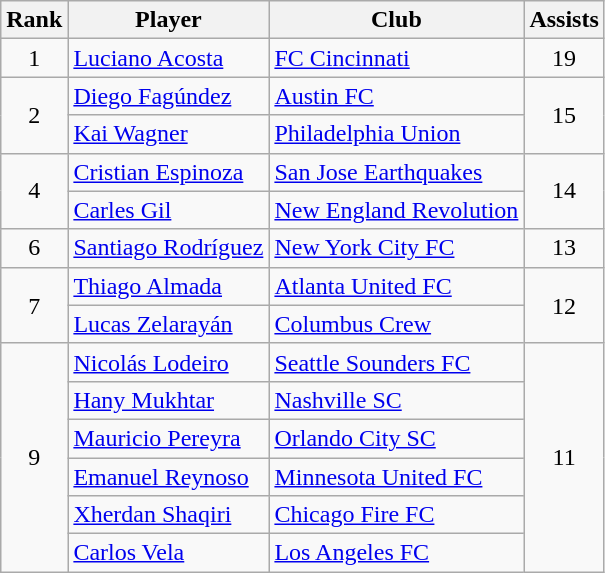<table class="wikitable" style="text-align:center">
<tr>
<th>Rank</th>
<th>Player</th>
<th>Club</th>
<th>Assists</th>
</tr>
<tr>
<td>1</td>
<td align="left"> <a href='#'>Luciano Acosta</a></td>
<td align="left"><a href='#'>FC Cincinnati</a></td>
<td>19</td>
</tr>
<tr>
<td rowspan="2">2</td>
<td align="left"> <a href='#'>Diego Fagúndez</a></td>
<td align="left"><a href='#'>Austin FC</a></td>
<td rowspan="2">15</td>
</tr>
<tr>
<td align="left"> <a href='#'>Kai Wagner</a></td>
<td align="left"><a href='#'>Philadelphia Union</a></td>
</tr>
<tr>
<td rowspan="2">4</td>
<td align="left"> <a href='#'>Cristian Espinoza</a></td>
<td align="left"><a href='#'>San Jose Earthquakes</a></td>
<td rowspan="2">14</td>
</tr>
<tr>
<td align="left"> <a href='#'>Carles Gil</a></td>
<td align="left"><a href='#'>New England Revolution</a></td>
</tr>
<tr>
<td>6</td>
<td align="left"> <a href='#'>Santiago Rodríguez</a></td>
<td align="left"><a href='#'>New York City FC</a></td>
<td>13</td>
</tr>
<tr>
<td rowspan="2">7</td>
<td align="left"> <a href='#'>Thiago Almada</a></td>
<td align="left"><a href='#'>Atlanta United FC</a></td>
<td rowspan="2">12</td>
</tr>
<tr>
<td align="left"> <a href='#'>Lucas Zelarayán</a></td>
<td align="left"><a href='#'>Columbus Crew</a></td>
</tr>
<tr>
<td rowspan="6">9</td>
<td align="left"> <a href='#'>Nicolás Lodeiro</a></td>
<td align="left"><a href='#'>Seattle Sounders FC</a></td>
<td rowspan="6">11</td>
</tr>
<tr>
<td align="left"> <a href='#'>Hany Mukhtar</a></td>
<td align="left"><a href='#'>Nashville SC</a></td>
</tr>
<tr>
<td align="left"> <a href='#'>Mauricio Pereyra</a></td>
<td align="left"><a href='#'>Orlando City SC</a></td>
</tr>
<tr>
<td align="left"> <a href='#'>Emanuel Reynoso</a></td>
<td align="left"><a href='#'>Minnesota United FC</a></td>
</tr>
<tr>
<td align="left"> <a href='#'>Xherdan Shaqiri</a></td>
<td align="left"><a href='#'>Chicago Fire FC</a></td>
</tr>
<tr>
<td align="left"> <a href='#'>Carlos Vela</a></td>
<td align="left"><a href='#'>Los Angeles FC</a></td>
</tr>
</table>
